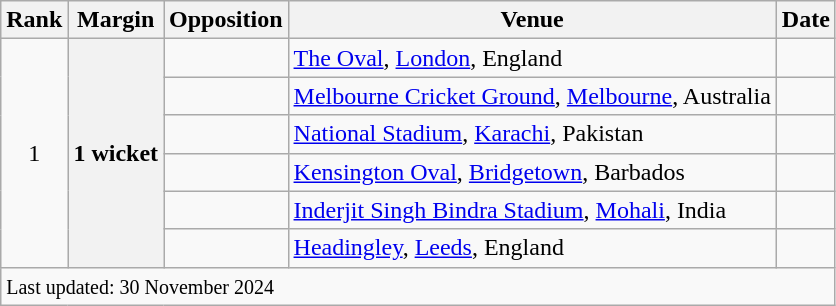<table class="wikitable plainrowheaders sortable">
<tr>
<th scope=col>Rank</th>
<th scope=col>Margin</th>
<th scope=col>Opposition</th>
<th scope=col>Venue</th>
<th scope=col>Date</th>
</tr>
<tr>
<td align=center rowspan=6>1</td>
<th scope=row style=text-align:center; rowspan=6>1 wicket</th>
<td></td>
<td><a href='#'>The Oval</a>, <a href='#'>London</a>, England</td>
<td><a href='#'></a></td>
</tr>
<tr>
<td></td>
<td><a href='#'>Melbourne Cricket Ground</a>, <a href='#'>Melbourne</a>, Australia</td>
<td><a href='#'></a></td>
</tr>
<tr>
<td></td>
<td><a href='#'>National Stadium</a>, <a href='#'>Karachi</a>, Pakistan</td>
<td><a href='#'></a></td>
</tr>
<tr>
<td></td>
<td><a href='#'>Kensington Oval</a>, <a href='#'>Bridgetown</a>, Barbados</td>
<td><a href='#'></a></td>
</tr>
<tr>
<td></td>
<td><a href='#'>Inderjit Singh Bindra Stadium</a>, <a href='#'>Mohali</a>, India</td>
<td><a href='#'></a></td>
</tr>
<tr>
<td></td>
<td><a href='#'>Headingley</a>, <a href='#'>Leeds</a>, England</td>
<td><a href='#'></a></td>
</tr>
<tr class=sortbottom>
<td colspan=5><small>Last updated: 30 November 2024</small></td>
</tr>
</table>
